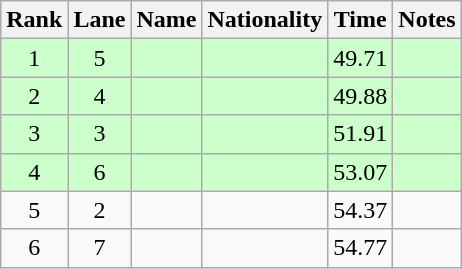<table class="wikitable sortable" style="text-align:center">
<tr>
<th>Rank</th>
<th>Lane</th>
<th>Name</th>
<th>Nationality</th>
<th>Time</th>
<th>Notes</th>
</tr>
<tr bgcolor=ccffcc>
<td>1</td>
<td>5</td>
<td align=left></td>
<td align=left></td>
<td>49.71</td>
<td><strong></strong></td>
</tr>
<tr bgcolor=ccffcc>
<td>2</td>
<td>4</td>
<td align=left></td>
<td align=left></td>
<td>49.88</td>
<td><strong></strong></td>
</tr>
<tr bgcolor=ccffcc>
<td>3</td>
<td>3</td>
<td align=left></td>
<td align=left></td>
<td>51.91</td>
<td><strong></strong></td>
</tr>
<tr bgcolor=ccffcc>
<td>4</td>
<td>6</td>
<td align=left></td>
<td align=left></td>
<td>53.07</td>
<td><strong></strong></td>
</tr>
<tr>
<td>5</td>
<td>2</td>
<td align=left></td>
<td align=left></td>
<td>54.37</td>
<td></td>
</tr>
<tr>
<td>6</td>
<td>7</td>
<td align=left></td>
<td align=left></td>
<td>54.77</td>
<td></td>
</tr>
</table>
